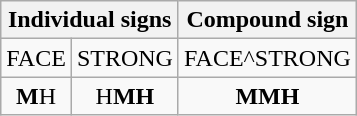<table class="wikitable" style="text-align:center;">
<tr>
<th colspan="2" align="center">Individual signs</th>
<th align="center">Compound sign</th>
</tr>
<tr>
<td>FACE</td>
<td>STRONG</td>
<td>FACE^STRONG</td>
</tr>
<tr>
<td><strong>M</strong>H</td>
<td>H<strong>MH</strong></td>
<td><strong>MMH</strong></td>
</tr>
</table>
